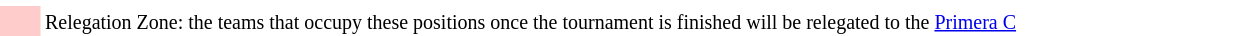<table width=66%>
<tr>
<td style="width: 25px;"></td>
<td bgcolor=#ffffff></td>
</tr>
<tr>
<td bgcolor=#FFCCCC></td>
<td bgcolor="#ffffff"><small>Relegation Zone: the teams that occupy these positions once the tournament is finished will be relegated to the <a href='#'>Primera C</a></small></td>
</tr>
</table>
